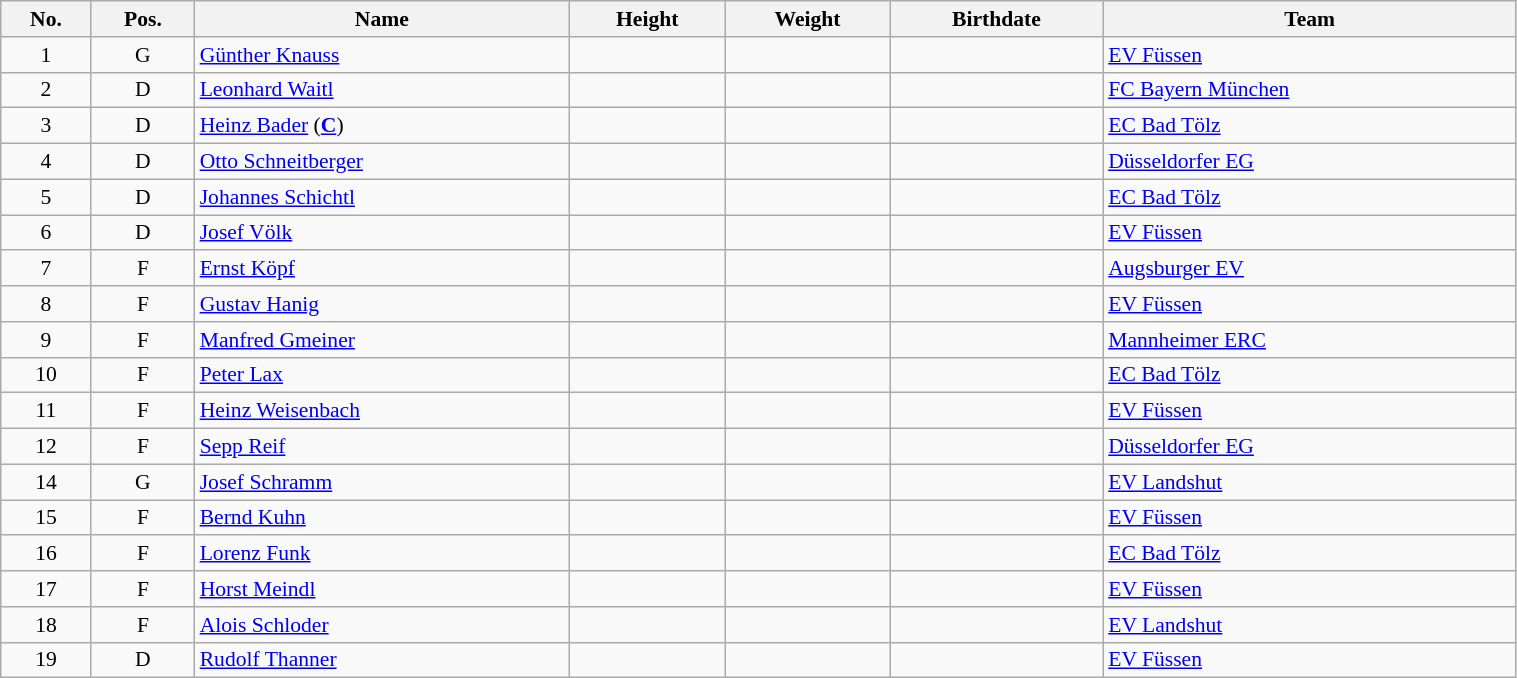<table class="wikitable sortable" width="80%" style="font-size: 90%; text-align: center;">
<tr>
<th>No.</th>
<th>Pos.</th>
<th>Name</th>
<th>Height</th>
<th>Weight</th>
<th>Birthdate</th>
<th>Team</th>
</tr>
<tr>
<td>1</td>
<td>G</td>
<td style="text-align:left;"><a href='#'>Günther Knauss</a></td>
<td></td>
<td></td>
<td style="text-align:right;"></td>
<td style="text-align:left;"> <a href='#'>EV Füssen</a></td>
</tr>
<tr>
<td>2</td>
<td>D</td>
<td style="text-align:left;"><a href='#'>Leonhard Waitl</a></td>
<td></td>
<td></td>
<td style="text-align:right;"></td>
<td style="text-align:left;"> <a href='#'>FC Bayern München</a></td>
</tr>
<tr>
<td>3</td>
<td>D</td>
<td style="text-align:left;"><a href='#'>Heinz Bader</a> (<strong><a href='#'>C</a></strong>)</td>
<td></td>
<td></td>
<td style="text-align:right;"></td>
<td style="text-align:left;"> <a href='#'>EC Bad Tölz</a></td>
</tr>
<tr>
<td>4</td>
<td>D</td>
<td style="text-align:left;"><a href='#'>Otto Schneitberger</a></td>
<td></td>
<td></td>
<td style="text-align:right;"></td>
<td style="text-align:left;"> <a href='#'>Düsseldorfer EG</a></td>
</tr>
<tr>
<td>5</td>
<td>D</td>
<td style="text-align:left;"><a href='#'>Johannes Schichtl</a></td>
<td></td>
<td></td>
<td style="text-align:right;"></td>
<td style="text-align:left;"> <a href='#'>EC Bad Tölz</a></td>
</tr>
<tr>
<td>6</td>
<td>D</td>
<td style="text-align:left;"><a href='#'>Josef Völk</a></td>
<td></td>
<td></td>
<td style="text-align:right;"></td>
<td style="text-align:left;"> <a href='#'>EV Füssen</a></td>
</tr>
<tr>
<td>7</td>
<td>F</td>
<td style="text-align:left;"><a href='#'>Ernst Köpf</a></td>
<td></td>
<td></td>
<td style="text-align:right;"></td>
<td style="text-align:left;"> <a href='#'>Augsburger EV</a></td>
</tr>
<tr>
<td>8</td>
<td>F</td>
<td style="text-align:left;"><a href='#'>Gustav Hanig</a></td>
<td></td>
<td></td>
<td style="text-align:right;"></td>
<td style="text-align:left;"> <a href='#'>EV Füssen</a></td>
</tr>
<tr>
<td>9</td>
<td>F</td>
<td style="text-align:left;"><a href='#'>Manfred Gmeiner</a></td>
<td></td>
<td></td>
<td style="text-align:right;"></td>
<td style="text-align:left;"> <a href='#'>Mannheimer ERC</a></td>
</tr>
<tr>
<td>10</td>
<td>F</td>
<td style="text-align:left;"><a href='#'>Peter Lax</a></td>
<td></td>
<td></td>
<td style="text-align:right;"></td>
<td style="text-align:left;"> <a href='#'>EC Bad Tölz</a></td>
</tr>
<tr>
<td>11</td>
<td>F</td>
<td style="text-align:left;"><a href='#'>Heinz Weisenbach</a></td>
<td></td>
<td></td>
<td style="text-align:right;"></td>
<td style="text-align:left;"> <a href='#'>EV Füssen</a></td>
</tr>
<tr>
<td>12</td>
<td>F</td>
<td style="text-align:left;"><a href='#'>Sepp Reif</a></td>
<td></td>
<td></td>
<td style="text-align:right;"></td>
<td style="text-align:left;"> <a href='#'>Düsseldorfer EG</a></td>
</tr>
<tr>
<td>14</td>
<td>G</td>
<td style="text-align:left;"><a href='#'>Josef Schramm</a></td>
<td></td>
<td></td>
<td style="text-align:right;"></td>
<td style="text-align:left;"> <a href='#'>EV Landshut</a></td>
</tr>
<tr>
<td>15</td>
<td>F</td>
<td style="text-align:left;"><a href='#'>Bernd Kuhn</a></td>
<td></td>
<td></td>
<td style="text-align:right;"></td>
<td style="text-align:left;"> <a href='#'>EV Füssen</a></td>
</tr>
<tr>
<td>16</td>
<td>F</td>
<td style="text-align:left;"><a href='#'>Lorenz Funk</a></td>
<td></td>
<td></td>
<td style="text-align:right;"></td>
<td style="text-align:left;"> <a href='#'>EC Bad Tölz</a></td>
</tr>
<tr>
<td>17</td>
<td>F</td>
<td style="text-align:left;"><a href='#'>Horst Meindl</a></td>
<td></td>
<td></td>
<td style="text-align:right;"></td>
<td style="text-align:left;"> <a href='#'>EV Füssen</a></td>
</tr>
<tr>
<td>18</td>
<td>F</td>
<td style="text-align:left;"><a href='#'>Alois Schloder</a></td>
<td></td>
<td></td>
<td style="text-align:right;"></td>
<td style="text-align:left;"> <a href='#'>EV Landshut</a></td>
</tr>
<tr>
<td>19</td>
<td>D</td>
<td style="text-align:left;"><a href='#'>Rudolf Thanner</a></td>
<td></td>
<td></td>
<td style="text-align:right;"></td>
<td style="text-align:left;"> <a href='#'>EV Füssen</a></td>
</tr>
</table>
